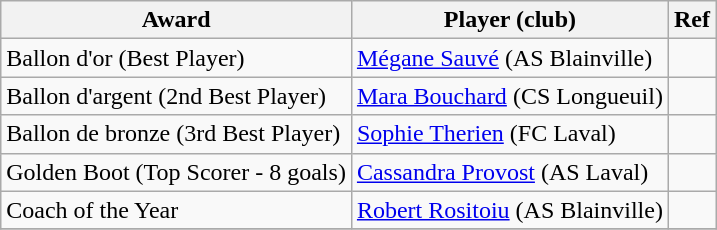<table class="wikitable">
<tr>
<th>Award</th>
<th>Player (club)</th>
<th>Ref</th>
</tr>
<tr>
<td>Ballon d'or (Best Player)</td>
<td><a href='#'>Mégane Sauvé</a> (AS Blainville)</td>
<td></td>
</tr>
<tr>
<td>Ballon d'argent (2nd Best Player)</td>
<td><a href='#'>Mara Bouchard</a> (CS Longueuil)</td>
<td></td>
</tr>
<tr>
<td>Ballon de bronze (3rd Best Player)</td>
<td><a href='#'>Sophie Therien</a> (FC Laval)</td>
<td></td>
</tr>
<tr>
<td>Golden Boot (Top Scorer - 8 goals)</td>
<td><a href='#'>Cassandra Provost</a> (AS Laval)</td>
<td></td>
</tr>
<tr>
<td>Coach of the Year</td>
<td><a href='#'>Robert Rositoiu</a> (AS Blainville)</td>
<td></td>
</tr>
<tr>
</tr>
</table>
